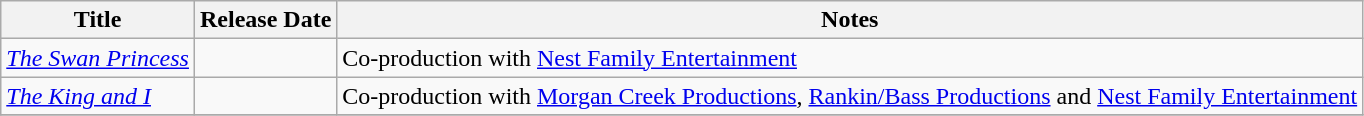<table class="wikitable sortable">
<tr>
<th>Title</th>
<th>Release Date</th>
<th>Notes</th>
</tr>
<tr>
<td><em><a href='#'>The Swan Princess</a></em></td>
<td></td>
<td>Co-production with <a href='#'>Nest Family Entertainment</a></td>
</tr>
<tr>
<td><em><a href='#'>The King and I</a></em></td>
<td></td>
<td>Co-production with <a href='#'>Morgan Creek Productions</a>, <a href='#'>Rankin/Bass Productions</a> and <a href='#'>Nest Family Entertainment</a></td>
</tr>
<tr>
</tr>
</table>
